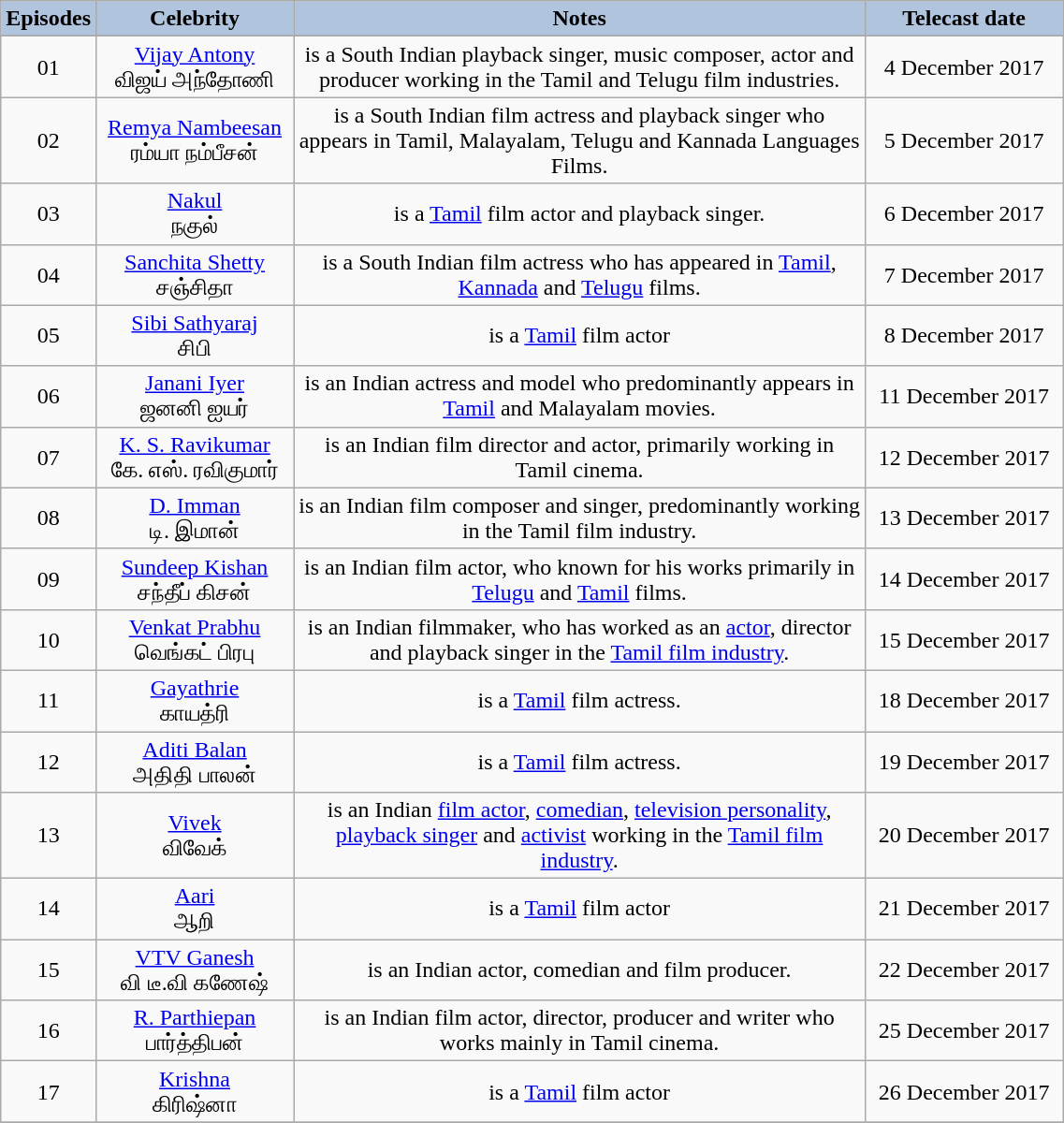<table class="wikitable" style="text-align:center;">
<tr>
<th style="width:20pt; background:LightSteelBlue;">Episodes</th>
<th style="width:100pt; background:LightSteelBlue;">Celebrity</th>
<th style="width:300pt; background:LightSteelBlue;">Notes</th>
<th style="width:100pt; background:LightSteelBlue;">Telecast date</th>
</tr>
<tr>
</tr>
<tr>
<td>01</td>
<td><a href='#'>Vijay Antony</a> <br> விஜய் அந்தோணி</td>
<td>is a South Indian playback singer, music composer, actor and producer working in the Tamil and Telugu film industries.</td>
<td>4 December 2017</td>
</tr>
<tr>
<td>02</td>
<td><a href='#'>Remya Nambeesan</a> <br> ரம்யா நம்பீசன்</td>
<td>is a South Indian film actress and playback singer who appears in Tamil, Malayalam, Telugu and Kannada Languages Films.</td>
<td>5 December 2017</td>
</tr>
<tr>
<td>03</td>
<td><a href='#'>Nakul</a> <br> நகுல்</td>
<td>is a <a href='#'>Tamil</a> film actor and playback singer.</td>
<td>6 December 2017</td>
</tr>
<tr>
<td>04</td>
<td><a href='#'>Sanchita Shetty</a> <br> சஞ்சிதா</td>
<td>is a South Indian film actress who has appeared in <a href='#'>Tamil</a>, <a href='#'>Kannada</a> and <a href='#'>Telugu</a> films.</td>
<td>7 December 2017</td>
</tr>
<tr>
<td>05</td>
<td><a href='#'>Sibi Sathyaraj</a> <br> சிபி</td>
<td>is a <a href='#'>Tamil</a> film actor</td>
<td>8 December 2017</td>
</tr>
<tr>
<td>06</td>
<td><a href='#'>Janani Iyer</a> <br> ஜனனி ஐயர்</td>
<td>is an Indian actress and model who predominantly appears in <a href='#'>Tamil</a> and Malayalam movies.</td>
<td>11 December 2017</td>
</tr>
<tr>
<td>07</td>
<td><a href='#'>K. S. Ravikumar</a> <br> கே. எஸ். ரவிகுமார்</td>
<td>is an Indian film director and actor, primarily working in Tamil cinema.</td>
<td>12 December 2017</td>
</tr>
<tr>
<td>08</td>
<td><a href='#'>D. Imman</a> <br> டி. இமான்</td>
<td>is an Indian film composer and singer, predominantly working in the Tamil film industry.</td>
<td>13 December 2017</td>
</tr>
<tr>
<td>09</td>
<td><a href='#'>Sundeep Kishan</a> <br> சந்தீப் கிசன்</td>
<td>is an Indian film actor, who known for his works primarily in <a href='#'>Telugu</a> and <a href='#'>Tamil</a> films.</td>
<td>14 December 2017</td>
</tr>
<tr>
<td>10</td>
<td><a href='#'>Venkat Prabhu</a> <br> வெங்கட் பிரபு</td>
<td>is an Indian filmmaker, who has worked as an <a href='#'>actor</a>, director and playback singer in the <a href='#'>Tamil film industry</a>.</td>
<td>15 December 2017</td>
</tr>
<tr>
<td>11</td>
<td><a href='#'>Gayathrie</a> <br> காயத்ரி</td>
<td>is a <a href='#'>Tamil</a> film actress.</td>
<td>18 December 2017</td>
</tr>
<tr>
<td>12</td>
<td><a href='#'>Aditi Balan</a> <br> அதிதி பாலன்</td>
<td>is a <a href='#'>Tamil</a> film actress.</td>
<td>19 December 2017</td>
</tr>
<tr>
<td>13</td>
<td><a href='#'>Vivek</a> <br> விவேக்</td>
<td>is an Indian <a href='#'>film actor</a>, <a href='#'>comedian</a>, <a href='#'>television personality</a>, <a href='#'>playback singer</a> and <a href='#'>activist</a> working in the <a href='#'>Tamil film industry</a>.</td>
<td>20 December 2017</td>
</tr>
<tr>
<td>14</td>
<td><a href='#'>Aari</a> <br> ஆறி</td>
<td>is a <a href='#'>Tamil</a> film actor</td>
<td>21 December 2017</td>
</tr>
<tr>
<td>15</td>
<td><a href='#'>VTV Ganesh</a> <br> வி டீ.வி கணேஷ்</td>
<td>is an Indian actor, comedian and film producer.</td>
<td>22 December 2017</td>
</tr>
<tr>
<td>16</td>
<td><a href='#'>R. Parthiepan</a> <br> பார்த்திபன்</td>
<td>is an Indian film actor, director, producer and writer who works mainly in Tamil cinema.</td>
<td>25 December 2017</td>
</tr>
<tr>
<td>17</td>
<td><a href='#'>Krishna</a> <br> கிரிஷ்னா</td>
<td>is a <a href='#'>Tamil</a> film actor</td>
<td>26 December 2017</td>
</tr>
<tr>
</tr>
</table>
